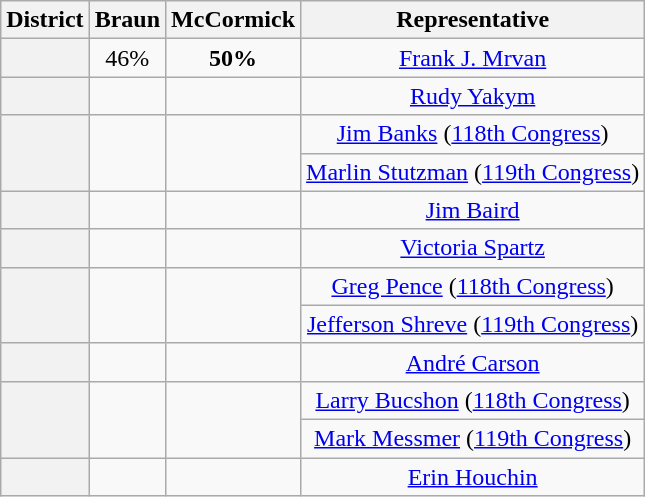<table class=wikitable>
<tr>
<th>District</th>
<th>Braun</th>
<th>McCormick</th>
<th>Representative</th>
</tr>
<tr align=center>
<th></th>
<td>46%</td>
<td><strong>50%</strong></td>
<td><a href='#'>Frank J. Mrvan</a></td>
</tr>
<tr align=center>
<th></th>
<td></td>
<td></td>
<td><a href='#'>Rudy Yakym</a></td>
</tr>
<tr align=center>
<th rowspan=2 ></th>
<td rowspan=2></td>
<td rowspan=2></td>
<td><a href='#'>Jim Banks</a> (<a href='#'>118th Congress</a>)</td>
</tr>
<tr align=center>
<td><a href='#'>Marlin Stutzman</a> (<a href='#'>119th Congress</a>)</td>
</tr>
<tr align=center>
<th></th>
<td></td>
<td></td>
<td><a href='#'>Jim Baird</a></td>
</tr>
<tr align=center>
<th></th>
<td></td>
<td></td>
<td><a href='#'>Victoria Spartz</a></td>
</tr>
<tr align=center>
<th rowspan=2 ></th>
<td rowspan=2></td>
<td rowspan=2></td>
<td><a href='#'>Greg Pence</a> (<a href='#'>118th Congress</a>)</td>
</tr>
<tr align=center>
<td><a href='#'>Jefferson Shreve</a> (<a href='#'>119th Congress</a>)</td>
</tr>
<tr align=center>
<th></th>
<td></td>
<td></td>
<td><a href='#'>André Carson</a></td>
</tr>
<tr align=center>
<th rowspan=2 ></th>
<td rowspan=2></td>
<td rowspan=2></td>
<td><a href='#'>Larry Bucshon</a> (<a href='#'>118th Congress</a>)</td>
</tr>
<tr align=center>
<td><a href='#'>Mark Messmer</a> (<a href='#'>119th Congress</a>)</td>
</tr>
<tr align=center>
<th></th>
<td></td>
<td></td>
<td><a href='#'>Erin Houchin</a></td>
</tr>
</table>
